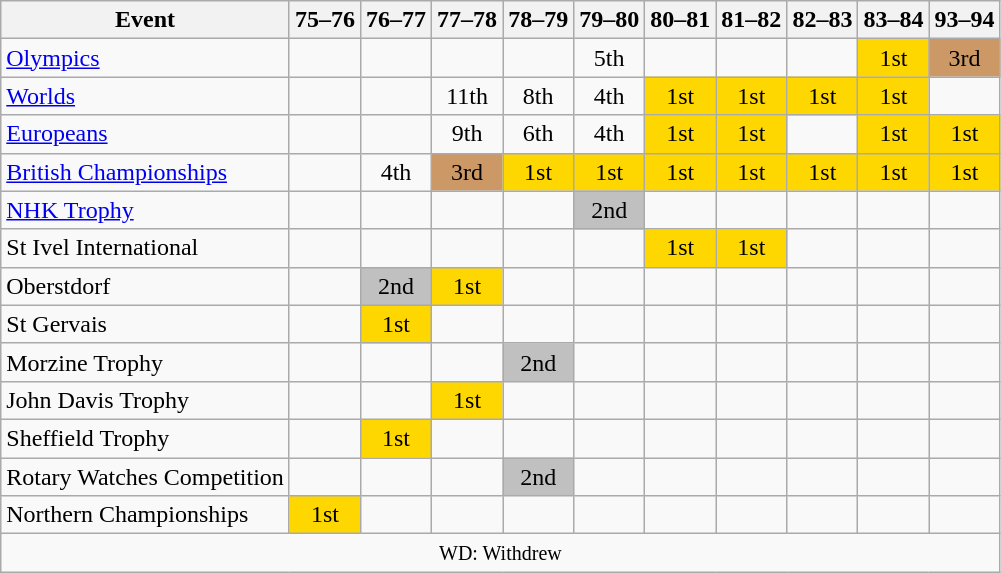<table class="wikitable" style="text-align: center;">
<tr>
<th>Event</th>
<th>75–76</th>
<th>76–77</th>
<th>77–78</th>
<th>78–79</th>
<th>79–80</th>
<th>80–81</th>
<th>81–82</th>
<th>82–83</th>
<th>83–84</th>
<th>93–94</th>
</tr>
<tr>
<td style="text-align: left;"><a href='#'>Olympics</a></td>
<td></td>
<td></td>
<td></td>
<td></td>
<td>5th</td>
<td></td>
<td></td>
<td></td>
<td style="background:gold;">1st</td>
<td style="background:#c96;">3rd</td>
</tr>
<tr>
<td style="text-align: left;"><a href='#'>Worlds</a></td>
<td></td>
<td></td>
<td>11th</td>
<td>8th</td>
<td>4th</td>
<td style="background:gold;">1st</td>
<td style="background:gold;">1st</td>
<td style="background:gold;">1st</td>
<td style="background:gold;">1st</td>
<td></td>
</tr>
<tr>
<td style="text-align: left;"><a href='#'>Europeans</a></td>
<td></td>
<td></td>
<td>9th</td>
<td>6th</td>
<td>4th</td>
<td style="background:gold;">1st</td>
<td style="background:gold;">1st</td>
<td align="center"></td>
<td style="background:gold;">1st</td>
<td style="background:gold;">1st</td>
</tr>
<tr>
<td style="text-align: left;"><a href='#'>British Championships</a></td>
<td></td>
<td>4th</td>
<td style="background:#c96;">3rd</td>
<td style="background:gold;">1st</td>
<td style="background:gold;">1st</td>
<td style="background:gold;">1st</td>
<td style="background:gold;">1st</td>
<td style="background:gold;">1st</td>
<td style="background:gold;">1st</td>
<td style="background:gold;">1st</td>
</tr>
<tr>
<td style="text-align: left;"><a href='#'>NHK Trophy</a></td>
<td></td>
<td></td>
<td></td>
<td></td>
<td style="background:silver;">2nd</td>
<td></td>
<td></td>
<td></td>
<td></td>
<td></td>
</tr>
<tr>
<td style="text-align: left;">St Ivel International</td>
<td></td>
<td></td>
<td></td>
<td></td>
<td></td>
<td style="background:gold;">1st</td>
<td style="background:gold;">1st</td>
<td></td>
<td></td>
<td></td>
</tr>
<tr>
<td style="text-align: left;">Oberstdorf</td>
<td></td>
<td style="background:silver;">2nd</td>
<td style="background:gold;">1st</td>
<td></td>
<td></td>
<td></td>
<td></td>
<td></td>
<td></td>
<td></td>
</tr>
<tr>
<td style="text-align: left;">St Gervais</td>
<td></td>
<td style="background:gold;">1st</td>
<td></td>
<td></td>
<td></td>
<td></td>
<td></td>
<td></td>
<td></td>
<td></td>
</tr>
<tr>
<td style="text-align: left;">Morzine Trophy</td>
<td></td>
<td></td>
<td></td>
<td style="background:silver;">2nd</td>
<td></td>
<td></td>
<td></td>
<td></td>
<td></td>
<td></td>
</tr>
<tr>
<td style="text-align: left;">John Davis Trophy</td>
<td></td>
<td></td>
<td style="background:gold;">1st</td>
<td></td>
<td></td>
<td></td>
<td></td>
<td></td>
<td></td>
<td></td>
</tr>
<tr>
<td style="text-align: left;">Sheffield Trophy</td>
<td></td>
<td style="background:gold;">1st</td>
<td></td>
<td></td>
<td></td>
<td></td>
<td></td>
<td></td>
<td></td>
<td></td>
</tr>
<tr>
<td style="text-align: left;">Rotary Watches Competition</td>
<td></td>
<td></td>
<td></td>
<td style="background:silver;">2nd</td>
<td></td>
<td></td>
<td></td>
<td></td>
<td></td>
<td></td>
</tr>
<tr>
<td style="text-align: left;">Northern Championships</td>
<td style="background:gold;">1st</td>
<td></td>
<td></td>
<td></td>
<td></td>
<td></td>
<td></td>
<td></td>
<td></td>
<td></td>
</tr>
<tr>
<td colspan="11" align="center"><small>WD: Withdrew</small></td>
</tr>
</table>
